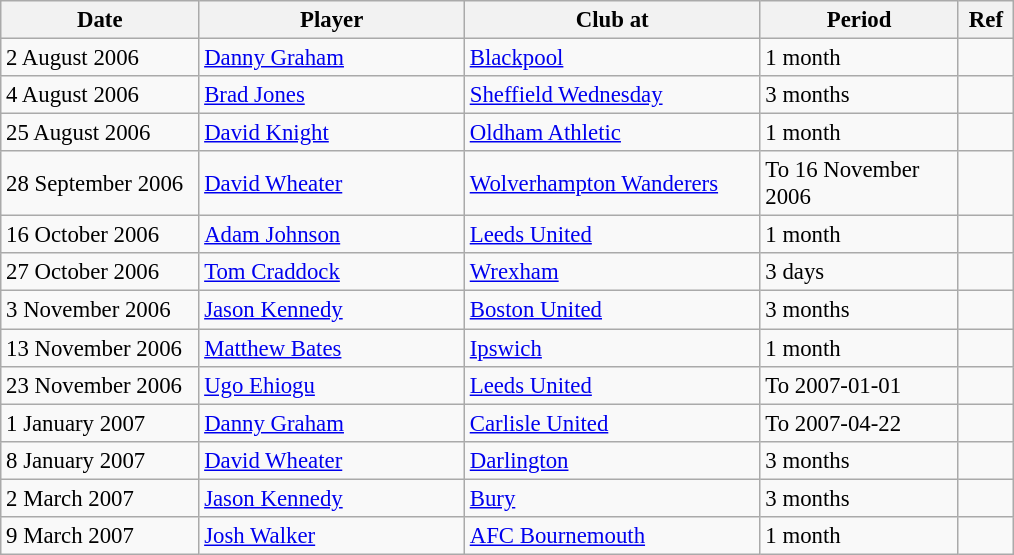<table class="wikitable" style="font-size:95%;">
<tr>
<th width=125px>Date</th>
<th width=170px>Player</th>
<th width=190px>Club at</th>
<th width=125px>Period</th>
<th width=30px>Ref</th>
</tr>
<tr>
<td>2 August 2006</td>
<td> <a href='#'>Danny Graham</a></td>
<td><a href='#'>Blackpool</a></td>
<td>1 month</td>
<td></td>
</tr>
<tr>
<td>4 August 2006</td>
<td> <a href='#'>Brad Jones</a></td>
<td><a href='#'>Sheffield Wednesday</a></td>
<td>3 months</td>
<td></td>
</tr>
<tr>
<td>25 August 2006</td>
<td> <a href='#'>David Knight</a></td>
<td><a href='#'>Oldham Athletic</a></td>
<td>1 month</td>
<td></td>
</tr>
<tr>
<td>28 September 2006</td>
<td> <a href='#'>David Wheater</a></td>
<td><a href='#'>Wolverhampton Wanderers</a></td>
<td>To 16 November 2006</td>
<td></td>
</tr>
<tr>
<td>16 October 2006</td>
<td> <a href='#'>Adam Johnson</a></td>
<td><a href='#'>Leeds United</a></td>
<td>1 month</td>
<td></td>
</tr>
<tr>
<td>27 October 2006</td>
<td> <a href='#'>Tom Craddock</a></td>
<td> <a href='#'>Wrexham</a></td>
<td>3 days</td>
<td></td>
</tr>
<tr>
<td>3 November 2006</td>
<td> <a href='#'>Jason Kennedy</a></td>
<td><a href='#'>Boston United</a></td>
<td>3 months</td>
<td></td>
</tr>
<tr>
<td>13 November 2006</td>
<td> <a href='#'>Matthew Bates</a></td>
<td><a href='#'>Ipswich</a></td>
<td>1 month</td>
<td></td>
</tr>
<tr>
<td>23 November 2006</td>
<td> <a href='#'>Ugo Ehiogu</a></td>
<td><a href='#'>Leeds United</a></td>
<td>To 2007-01-01</td>
<td></td>
</tr>
<tr>
<td>1 January 2007</td>
<td> <a href='#'>Danny Graham</a></td>
<td><a href='#'>Carlisle United</a></td>
<td>To 2007-04-22</td>
<td></td>
</tr>
<tr>
<td>8 January 2007</td>
<td> <a href='#'>David Wheater</a></td>
<td><a href='#'>Darlington</a></td>
<td>3 months</td>
<td></td>
</tr>
<tr>
<td>2 March 2007</td>
<td> <a href='#'>Jason Kennedy</a></td>
<td><a href='#'>Bury</a></td>
<td>3 months</td>
<td></td>
</tr>
<tr>
<td>9 March 2007</td>
<td> <a href='#'>Josh Walker</a></td>
<td><a href='#'>AFC Bournemouth</a></td>
<td>1 month</td>
<td></td>
</tr>
</table>
